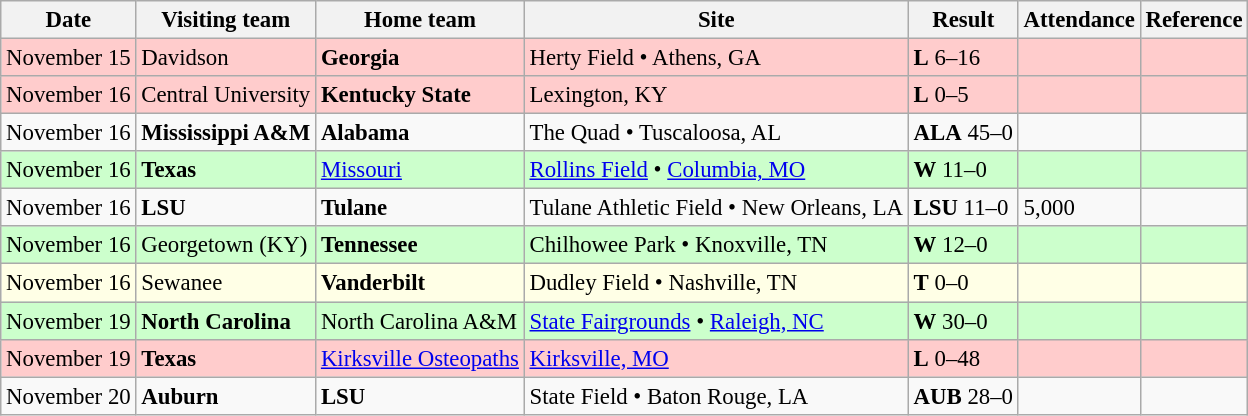<table class="wikitable" style="font-size:95%;">
<tr>
<th>Date</th>
<th>Visiting team</th>
<th>Home team</th>
<th>Site</th>
<th>Result</th>
<th>Attendance</th>
<th class="unsortable">Reference</th>
</tr>
<tr bgcolor=ffcccc>
<td>November 15</td>
<td>Davidson</td>
<td><strong>Georgia</strong></td>
<td>Herty Field • Athens, GA</td>
<td><strong>L</strong> 6–16</td>
<td></td>
<td></td>
</tr>
<tr bgcolor=ffcccc>
<td>November 16</td>
<td>Central University</td>
<td><strong>Kentucky State</strong></td>
<td>Lexington, KY</td>
<td><strong>L</strong> 0–5</td>
<td></td>
<td></td>
</tr>
<tr bgcolor=>
<td>November 16</td>
<td><strong>Mississippi A&M</strong></td>
<td><strong>Alabama</strong></td>
<td>The Quad • Tuscaloosa, AL</td>
<td><strong>ALA</strong> 45–0</td>
<td></td>
<td></td>
</tr>
<tr bgcolor=ccffcc>
<td>November 16</td>
<td><strong>Texas</strong></td>
<td><a href='#'>Missouri</a></td>
<td><a href='#'>Rollins Field</a> • <a href='#'>Columbia, MO</a></td>
<td><strong>W</strong> 11–0</td>
<td></td>
<td></td>
</tr>
<tr bgcolor=>
<td>November 16</td>
<td><strong>LSU</strong></td>
<td><strong>Tulane</strong></td>
<td>Tulane Athletic Field • New Orleans, LA</td>
<td><strong>LSU</strong> 11–0</td>
<td>5,000</td>
<td></td>
</tr>
<tr bgcolor=ccffcc>
<td>November 16</td>
<td>Georgetown (KY)</td>
<td><strong>Tennessee</strong></td>
<td>Chilhowee Park • Knoxville, TN</td>
<td><strong>W</strong> 12–0</td>
<td></td>
<td></td>
</tr>
<tr bgcolor=#ffffe6>
<td>November 16</td>
<td>Sewanee</td>
<td><strong>Vanderbilt</strong></td>
<td>Dudley Field • Nashville, TN</td>
<td><strong>T</strong> 0–0</td>
<td></td>
<td></td>
</tr>
<tr bgcolor=ccffcc>
<td>November 19</td>
<td><strong>North Carolina</strong></td>
<td>North Carolina A&M</td>
<td><a href='#'>State Fairgrounds</a> • <a href='#'>Raleigh, NC</a></td>
<td><strong>W</strong> 30–0</td>
<td></td>
<td></td>
</tr>
<tr bgcolor=ffcccc>
<td>November 19</td>
<td><strong>Texas</strong></td>
<td><a href='#'>Kirksville Osteopaths</a></td>
<td><a href='#'>Kirksville, MO</a></td>
<td><strong>L</strong> 0–48</td>
<td></td>
<td></td>
</tr>
<tr bgcolor=>
<td>November 20</td>
<td><strong>Auburn</strong></td>
<td><strong>LSU</strong></td>
<td>State Field • Baton Rouge, LA</td>
<td><strong>AUB</strong> 28–0</td>
<td></td>
<td></td>
</tr>
</table>
